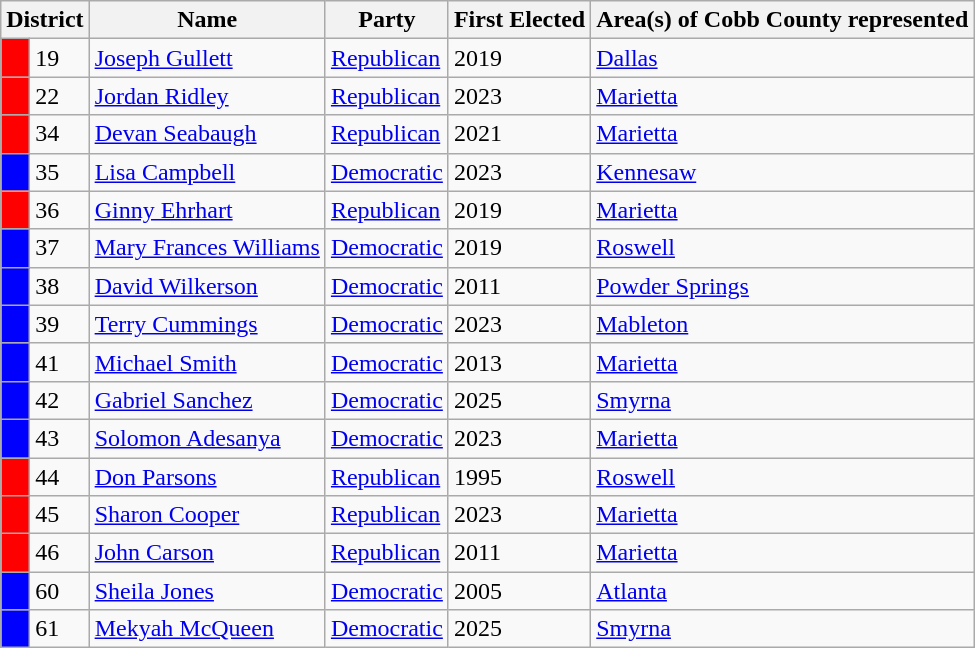<table class=wikitable>
<tr>
<th colspan="2"  style="text-align:center; vertical-align:bottom;">District</th>
<th style="text-align:center; vertical-align:bottom;">Name</th>
<th style="text-align:center; vertical-align:bottom;">Party</th>
<th style="text-align:center; vertical-align:bottom;">First Elected</th>
<th style="text-align:center; vertical-align:bottom;">Area(s) of Cobb County represented</th>
</tr>
<tr>
<td style="background:red;"> </td>
<td>19</td>
<td><a href='#'>Joseph Gullett</a></td>
<td><a href='#'>Republican</a></td>
<td>2019</td>
<td><a href='#'>Dallas</a></td>
</tr>
<tr>
<td style="background:red;"> </td>
<td>22</td>
<td><a href='#'>Jordan Ridley</a></td>
<td><a href='#'>Republican</a></td>
<td>2023</td>
<td><a href='#'>Marietta</a></td>
</tr>
<tr>
<td style="background:red;"> </td>
<td>34</td>
<td><a href='#'>Devan Seabaugh</a></td>
<td><a href='#'>Republican</a></td>
<td>2021</td>
<td><a href='#'>Marietta</a></td>
</tr>
<tr>
<td style="background:blue;"> </td>
<td>35</td>
<td><a href='#'>Lisa Campbell</a></td>
<td><a href='#'>Democratic</a></td>
<td>2023</td>
<td><a href='#'>Kennesaw</a></td>
</tr>
<tr>
<td style="background:red;"> </td>
<td>36</td>
<td><a href='#'>Ginny Ehrhart</a></td>
<td><a href='#'>Republican</a></td>
<td>2019</td>
<td><a href='#'>Marietta</a></td>
</tr>
<tr>
<td style="background:blue;"> </td>
<td>37</td>
<td><a href='#'>Mary Frances Williams</a></td>
<td><a href='#'>Democratic</a></td>
<td>2019</td>
<td><a href='#'>Roswell</a></td>
</tr>
<tr>
<td style="background:blue;"> </td>
<td>38</td>
<td><a href='#'>David Wilkerson</a></td>
<td><a href='#'>Democratic</a></td>
<td>2011</td>
<td><a href='#'>Powder Springs</a></td>
</tr>
<tr>
<td style="background:blue;"> </td>
<td>39</td>
<td><a href='#'>Terry Cummings</a></td>
<td><a href='#'>Democratic</a></td>
<td>2023</td>
<td><a href='#'>Mableton</a></td>
</tr>
<tr>
<td style="background:blue;"> </td>
<td>41</td>
<td><a href='#'>Michael Smith</a></td>
<td><a href='#'>Democratic</a></td>
<td>2013</td>
<td><a href='#'>Marietta</a></td>
</tr>
<tr>
<td style="background:blue;"> </td>
<td>42</td>
<td><a href='#'>Gabriel Sanchez</a></td>
<td><a href='#'>Democratic</a></td>
<td>2025</td>
<td><a href='#'>Smyrna</a></td>
</tr>
<tr>
<td style="background:blue;"> </td>
<td>43</td>
<td><a href='#'>Solomon Adesanya</a></td>
<td><a href='#'>Democratic</a></td>
<td>2023</td>
<td><a href='#'>Marietta</a></td>
</tr>
<tr>
<td style="background:red;"> </td>
<td>44</td>
<td><a href='#'>Don Parsons</a></td>
<td><a href='#'>Republican</a></td>
<td>1995</td>
<td><a href='#'>Roswell</a></td>
</tr>
<tr>
<td style="background:red;"> </td>
<td>45</td>
<td><a href='#'>Sharon Cooper</a></td>
<td><a href='#'>Republican</a></td>
<td>2023</td>
<td><a href='#'>Marietta</a></td>
</tr>
<tr>
<td style="background:red;"> </td>
<td>46</td>
<td><a href='#'>John Carson</a></td>
<td><a href='#'>Republican</a></td>
<td>2011</td>
<td><a href='#'>Marietta</a></td>
</tr>
<tr>
<td style="background:blue;"> </td>
<td>60</td>
<td><a href='#'>Sheila Jones</a></td>
<td><a href='#'>Democratic</a></td>
<td>2005</td>
<td><a href='#'>Atlanta</a></td>
</tr>
<tr>
<td style="background:blue;"> </td>
<td>61</td>
<td><a href='#'>Mekyah McQueen</a></td>
<td><a href='#'>Democratic</a></td>
<td>2025</td>
<td><a href='#'>Smyrna</a></td>
</tr>
</table>
